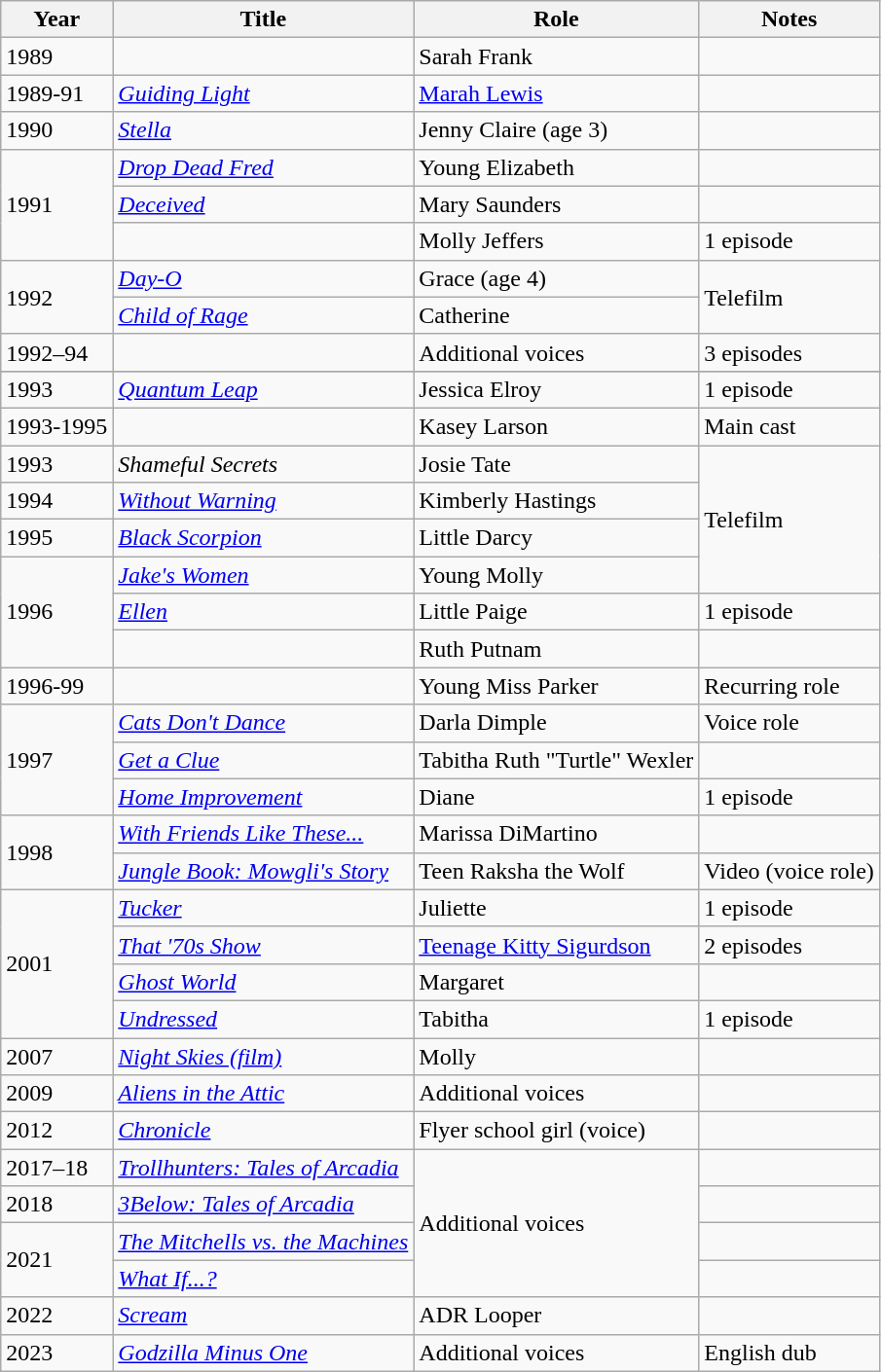<table class="wikitable sortable">
<tr>
<th>Year</th>
<th>Title</th>
<th>Role</th>
<th class="unsortable">Notes</th>
</tr>
<tr>
<td>1989</td>
<td><em></em></td>
<td>Sarah Frank</td>
<td></td>
</tr>
<tr>
<td>1989-91</td>
<td><em><a href='#'>Guiding Light</a></em></td>
<td><a href='#'>Marah Lewis</a></td>
<td></td>
</tr>
<tr>
<td>1990</td>
<td><em><a href='#'>Stella</a></em></td>
<td>Jenny Claire (age 3)</td>
<td></td>
</tr>
<tr>
<td rowspan=3>1991</td>
<td><em><a href='#'>Drop Dead Fred</a></em></td>
<td>Young Elizabeth</td>
<td></td>
</tr>
<tr>
<td><em><a href='#'>Deceived</a></em></td>
<td>Mary Saunders</td>
<td></td>
</tr>
<tr>
<td><em></em></td>
<td>Molly Jeffers</td>
<td>1 episode</td>
</tr>
<tr>
<td rowspan=2>1992</td>
<td><em><a href='#'>Day-O</a></em></td>
<td>Grace (age 4)</td>
<td rowspan=2>Telefilm</td>
</tr>
<tr>
<td><em><a href='#'>Child of Rage</a></em></td>
<td>Catherine</td>
</tr>
<tr>
<td>1992–94</td>
<td><em></em></td>
<td>Additional voices</td>
<td>3 episodes</td>
</tr>
<tr>
</tr>
<tr>
<td>1993</td>
<td><em><a href='#'>Quantum Leap</a></em></td>
<td>Jessica Elroy</td>
<td>1 episode</td>
</tr>
<tr>
<td>1993-1995</td>
<td><em></em></td>
<td>Kasey Larson</td>
<td>Main cast</td>
</tr>
<tr>
<td>1993</td>
<td><em>Shameful Secrets</em></td>
<td>Josie Tate</td>
<td rowspan=4>Telefilm</td>
</tr>
<tr>
<td>1994</td>
<td><em><a href='#'>Without Warning</a></em></td>
<td>Kimberly Hastings</td>
</tr>
<tr>
<td>1995</td>
<td><em><a href='#'>Black Scorpion</a></em></td>
<td>Little Darcy</td>
</tr>
<tr>
<td rowspan=3>1996</td>
<td><em><a href='#'>Jake's Women</a></em></td>
<td>Young Molly</td>
</tr>
<tr>
<td><em><a href='#'>Ellen</a></em></td>
<td>Little Paige</td>
<td>1 episode</td>
</tr>
<tr>
<td><em></em></td>
<td>Ruth Putnam</td>
<td></td>
</tr>
<tr>
<td>1996-99</td>
<td><em></em></td>
<td>Young Miss Parker</td>
<td>Recurring role</td>
</tr>
<tr>
<td rowspan=3>1997</td>
<td><em><a href='#'>Cats Don't Dance</a></em></td>
<td>Darla Dimple</td>
<td>Voice role</td>
</tr>
<tr>
<td><em><a href='#'>Get a Clue</a></em></td>
<td>Tabitha Ruth "Turtle" Wexler</td>
<td></td>
</tr>
<tr>
<td><em><a href='#'>Home Improvement</a></em></td>
<td>Diane</td>
<td>1 episode</td>
</tr>
<tr>
<td rowspan=2>1998</td>
<td><em><a href='#'>With Friends Like These...</a></em></td>
<td>Marissa DiMartino</td>
<td></td>
</tr>
<tr>
<td><em><a href='#'>Jungle Book: Mowgli's Story</a></em></td>
<td>Teen Raksha the Wolf</td>
<td>Video (voice role)</td>
</tr>
<tr>
<td rowspan=4>2001</td>
<td><em><a href='#'>Tucker</a></em></td>
<td>Juliette</td>
<td>1 episode</td>
</tr>
<tr>
<td><em><a href='#'>That '70s Show</a></em></td>
<td><a href='#'>Teenage Kitty Sigurdson</a></td>
<td>2 episodes</td>
</tr>
<tr>
<td><em><a href='#'>Ghost World</a></em></td>
<td>Margaret</td>
<td></td>
</tr>
<tr>
<td><em><a href='#'>Undressed</a></em></td>
<td>Tabitha</td>
<td>1 episode</td>
</tr>
<tr>
<td>2007</td>
<td><em><a href='#'>Night Skies (film)</a></em></td>
<td>Molly</td>
<td></td>
</tr>
<tr>
<td>2009</td>
<td><em><a href='#'>Aliens in the Attic</a></em></td>
<td>Additional voices</td>
<td></td>
</tr>
<tr>
<td>2012</td>
<td><em><a href='#'>Chronicle</a></em></td>
<td>Flyer school girl (voice)</td>
<td></td>
</tr>
<tr>
<td>2017–18</td>
<td><em><a href='#'>Trollhunters: Tales of Arcadia</a></em></td>
<td rowspan=4>Additional voices</td>
<td></td>
</tr>
<tr>
<td>2018</td>
<td><em><a href='#'>3Below: Tales of Arcadia</a></em></td>
<td></td>
</tr>
<tr>
<td rowspan=2>2021</td>
<td><em><a href='#'>The Mitchells vs. the Machines</a></em></td>
<td></td>
</tr>
<tr>
<td><em><a href='#'>What If...?</a></em></td>
<td></td>
</tr>
<tr>
<td>2022</td>
<td><em><a href='#'>Scream</a></em></td>
<td>ADR Looper</td>
<td></td>
</tr>
<tr>
<td>2023</td>
<td><em><a href='#'>Godzilla Minus One</a></em></td>
<td>Additional voices</td>
<td>English dub</td>
</tr>
</table>
